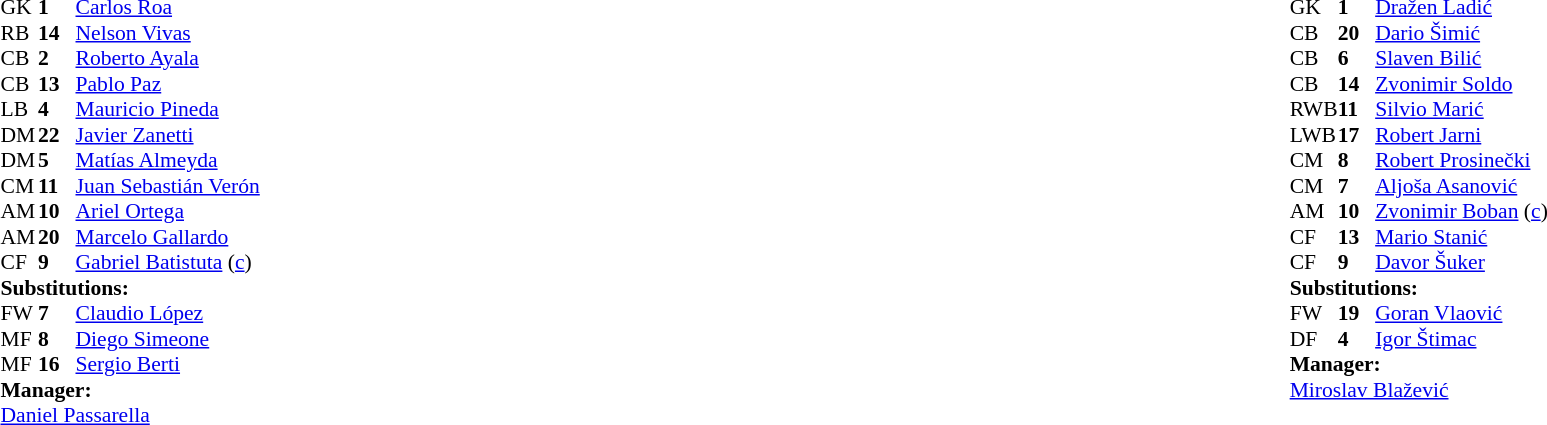<table width="100%">
<tr>
<td valign="top" width="50%"><br><table style="font-size: 90%" cellspacing="0" cellpadding="0">
<tr>
<th width="25"></th>
<th width="25"></th>
</tr>
<tr>
<td>GK</td>
<td><strong>1</strong></td>
<td><a href='#'>Carlos Roa</a></td>
</tr>
<tr>
<td>RB</td>
<td><strong>14</strong></td>
<td><a href='#'>Nelson Vivas</a></td>
<td></td>
</tr>
<tr>
<td>CB</td>
<td><strong>2</strong></td>
<td><a href='#'>Roberto Ayala</a></td>
<td></td>
</tr>
<tr>
<td>CB</td>
<td><strong>13</strong></td>
<td><a href='#'>Pablo Paz</a></td>
</tr>
<tr>
<td>LB</td>
<td><strong>4</strong></td>
<td><a href='#'>Mauricio Pineda</a></td>
</tr>
<tr>
<td>DM</td>
<td><strong>22</strong></td>
<td><a href='#'>Javier Zanetti</a></td>
<td></td>
<td></td>
</tr>
<tr>
<td>DM</td>
<td><strong>5</strong></td>
<td><a href='#'>Matías Almeyda</a></td>
</tr>
<tr>
<td>CM</td>
<td><strong>11</strong></td>
<td><a href='#'>Juan Sebastián Verón</a></td>
</tr>
<tr>
<td>AM</td>
<td><strong>10</strong></td>
<td><a href='#'>Ariel Ortega</a></td>
<td></td>
<td></td>
</tr>
<tr>
<td>AM</td>
<td><strong>20</strong></td>
<td><a href='#'>Marcelo Gallardo</a></td>
<td></td>
<td></td>
</tr>
<tr>
<td>CF</td>
<td><strong>9</strong></td>
<td><a href='#'>Gabriel Batistuta</a> (<a href='#'>c</a>)</td>
</tr>
<tr>
<td colspan=3><strong>Substitutions:</strong></td>
</tr>
<tr>
<td>FW</td>
<td><strong>7</strong></td>
<td><a href='#'>Claudio López</a></td>
<td></td>
<td></td>
</tr>
<tr>
<td>MF</td>
<td><strong>8</strong></td>
<td><a href='#'>Diego Simeone</a></td>
<td></td>
<td></td>
</tr>
<tr>
<td>MF</td>
<td><strong>16</strong></td>
<td><a href='#'>Sergio Berti</a></td>
<td></td>
<td></td>
</tr>
<tr>
<td colspan=3><strong>Manager:</strong></td>
</tr>
<tr>
<td colspan="4"><a href='#'>Daniel Passarella</a></td>
</tr>
</table>
</td>
<td valign="top"></td>
<td valign="top" width="50%"><br><table style="font-size: 90%" cellspacing="0" cellpadding="0" align="center">
<tr>
<th width="25"></th>
<th width="25"></th>
</tr>
<tr>
<td>GK</td>
<td><strong>1</strong></td>
<td><a href='#'>Dražen Ladić</a></td>
</tr>
<tr>
<td>CB</td>
<td><strong>20</strong></td>
<td><a href='#'>Dario Šimić</a></td>
</tr>
<tr>
<td>CB</td>
<td><strong>6</strong></td>
<td><a href='#'>Slaven Bilić</a></td>
<td></td>
</tr>
<tr>
<td>CB</td>
<td><strong>14</strong></td>
<td><a href='#'>Zvonimir Soldo</a></td>
<td></td>
</tr>
<tr>
<td>RWB</td>
<td><strong>11</strong></td>
<td><a href='#'>Silvio Marić</a></td>
<td></td>
<td></td>
</tr>
<tr>
<td>LWB</td>
<td><strong>17</strong></td>
<td><a href='#'>Robert Jarni</a></td>
<td></td>
</tr>
<tr>
<td>CM</td>
<td><strong>8</strong></td>
<td><a href='#'>Robert Prosinečki</a></td>
<td></td>
<td></td>
</tr>
<tr>
<td>CM</td>
<td><strong>7</strong></td>
<td><a href='#'>Aljoša Asanović</a></td>
</tr>
<tr>
<td>AM</td>
<td><strong>10</strong></td>
<td><a href='#'>Zvonimir Boban</a> (<a href='#'>c</a>)</td>
<td></td>
</tr>
<tr>
<td>CF</td>
<td><strong>13</strong></td>
<td><a href='#'>Mario Stanić</a></td>
</tr>
<tr>
<td>CF</td>
<td><strong>9</strong></td>
<td><a href='#'>Davor Šuker</a></td>
</tr>
<tr>
<td colspan=3><strong>Substitutions:</strong></td>
</tr>
<tr>
<td>FW</td>
<td><strong>19</strong></td>
<td><a href='#'>Goran Vlaović</a></td>
<td></td>
<td></td>
</tr>
<tr>
<td>DF</td>
<td><strong>4</strong></td>
<td><a href='#'>Igor Štimac</a></td>
<td></td>
<td></td>
</tr>
<tr>
<td colspan=3><strong>Manager:</strong></td>
</tr>
<tr>
<td colspan="4"><a href='#'>Miroslav Blažević</a></td>
</tr>
</table>
</td>
</tr>
</table>
